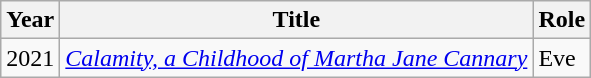<table class="wikitable">
<tr>
<th>Year</th>
<th>Title</th>
<th>Role</th>
</tr>
<tr>
<td>2021</td>
<td><em><a href='#'>Calamity, a Childhood of Martha Jane Cannary</a></em></td>
<td>Eve</td>
</tr>
</table>
